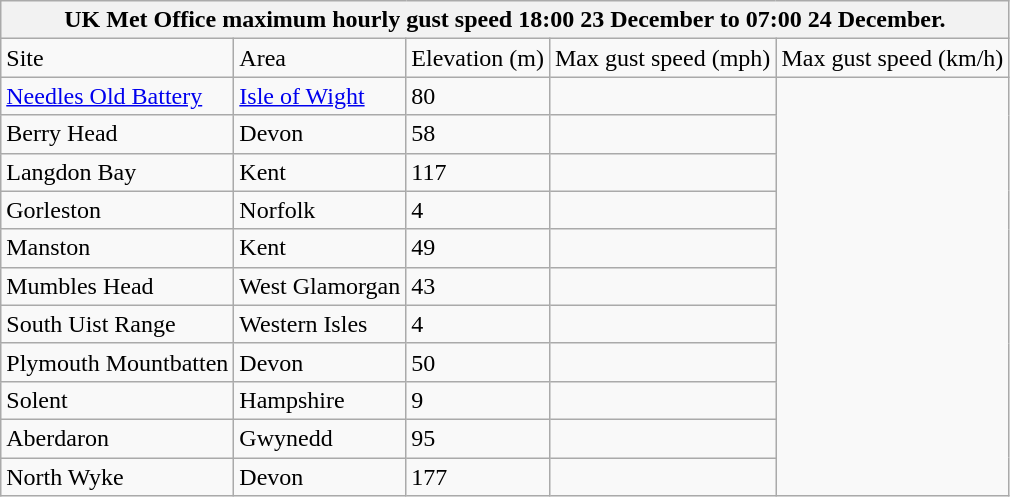<table class="wikitable collapsible collapsed">
<tr>
<th colspan="5">UK Met Office maximum hourly gust speed 18:00 23 December to 07:00 24 December.</th>
</tr>
<tr>
<td colspan="1">Site</td>
<td colspan="1">Area</td>
<td colspan="1">Elevation (m)</td>
<td colspan="1">Max gust speed (mph)</td>
<td colspan="1">Max gust speed (km/h)</td>
</tr>
<tr>
<td><a href='#'>Needles Old Battery</a></td>
<td><a href='#'>Isle of Wight</a></td>
<td>80</td>
<td></td>
</tr>
<tr>
<td>Berry Head</td>
<td>Devon</td>
<td>58</td>
<td></td>
</tr>
<tr>
<td>Langdon Bay</td>
<td>Kent</td>
<td>117</td>
<td></td>
</tr>
<tr>
<td>Gorleston</td>
<td>Norfolk</td>
<td>4</td>
<td></td>
</tr>
<tr>
<td>Manston</td>
<td>Kent</td>
<td>49</td>
<td></td>
</tr>
<tr>
<td>Mumbles Head</td>
<td>West Glamorgan</td>
<td>43</td>
<td></td>
</tr>
<tr>
<td>South Uist Range</td>
<td>Western Isles</td>
<td>4</td>
<td></td>
</tr>
<tr>
<td>Plymouth Mountbatten</td>
<td>Devon</td>
<td>50</td>
<td></td>
</tr>
<tr>
<td>Solent</td>
<td>Hampshire</td>
<td>9</td>
<td></td>
</tr>
<tr>
<td>Aberdaron</td>
<td>Gwynedd</td>
<td>95</td>
<td></td>
</tr>
<tr>
<td>North Wyke</td>
<td>Devon</td>
<td>177</td>
<td></td>
</tr>
</table>
